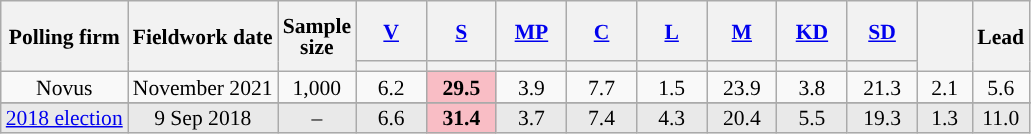<table class="wikitable sortable" style="text-align:center;font-size:90%;line-height:14px;">
<tr style="height:40px;">
<th rowspan="2">Polling firm</th>
<th rowspan="2">Fieldwork date</th>
<th rowspan="2">Sample<br>size</th>
<th class="sortable" style="width:40px;"><a href='#'>V</a></th>
<th class="sortable" style="width:40px;"><a href='#'>S</a></th>
<th class="sortable" style="width:40px;"><a href='#'>MP</a></th>
<th class="sortable" style="width:40px;"><a href='#'>C</a></th>
<th class="sortable" style="width:40px;"><a href='#'>L</a></th>
<th class="sortable" style="width:40px;"><a href='#'>M</a></th>
<th class="sortable" style="width:40px;"><a href='#'>KD</a></th>
<th class="sortable" style="width:40px;"><a href='#'>SD</a></th>
<th class="sortable" style="width:30px;" rowspan="2"></th>
<th style="width:30px;" rowspan="2">Lead</th>
</tr>
<tr>
<th style="background:"></th>
<th style="background:"></th>
<th style="background:"></th>
<th style="background:"></th>
<th style="background:"></th>
<th style="background:"></th>
<th style="background:"></th>
<th style="background:"></th>
</tr>
<tr>
<td>Novus</td>
<td>November 2021</td>
<td>1,000</td>
<td>6.2</td>
<td style="background:#F9BDC5;"><strong>29.5</strong></td>
<td>3.9</td>
<td>7.7</td>
<td>1.5</td>
<td>23.9</td>
<td>3.8</td>
<td>21.3</td>
<td>2.1</td>
<td style="background:">5.6</td>
</tr>
<tr>
</tr>
<tr style="background:#E9E9E9;">
<td><a href='#'>2018 election</a></td>
<td data-sort-value="2018-09-09">9 Sep 2018</td>
<td>–</td>
<td>6.6</td>
<td style="background:#F9BDC5;"><strong>31.4</strong></td>
<td>3.7</td>
<td>7.4</td>
<td>4.3</td>
<td>20.4</td>
<td>5.5</td>
<td>19.3</td>
<td>1.3</td>
<td style="background:">11.0</td>
</tr>
</table>
